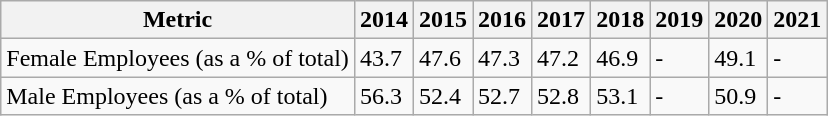<table class="wikitable">
<tr>
<th>Metric</th>
<th>2014</th>
<th>2015</th>
<th>2016</th>
<th>2017</th>
<th>2018</th>
<th>2019</th>
<th>2020</th>
<th>2021</th>
</tr>
<tr>
<td>Female Employees (as a % of total)</td>
<td>43.7</td>
<td>47.6</td>
<td>47.3</td>
<td>47.2</td>
<td>46.9</td>
<td>-</td>
<td>49.1</td>
<td>-</td>
</tr>
<tr>
<td>Male Employees (as a % of total)</td>
<td>56.3</td>
<td>52.4</td>
<td>52.7</td>
<td>52.8</td>
<td>53.1</td>
<td>-</td>
<td>50.9</td>
<td>-</td>
</tr>
</table>
